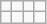<table class="wikitable">
<tr>
<td></td>
<td></td>
<td></td>
<td></td>
</tr>
<tr>
<td></td>
<td></td>
<td></td>
<td></td>
</tr>
</table>
